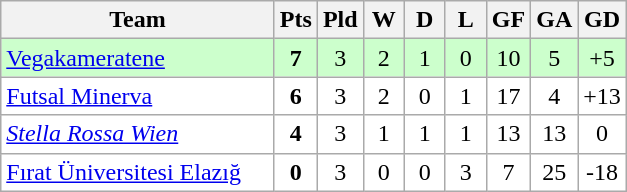<table class="wikitable" style="text-align: center;">
<tr>
<th width="175">Team</th>
<th width="20">Pts</th>
<th width="20">Pld</th>
<th width="20">W</th>
<th width="20">D</th>
<th width="20">L</th>
<th width="20">GF</th>
<th width="20">GA</th>
<th width="20">GD</th>
</tr>
<tr bgcolor=#ccffcc>
<td align="left"> <a href='#'>Vegakameratene</a></td>
<td><strong>7</strong></td>
<td>3</td>
<td>2</td>
<td>1</td>
<td>0</td>
<td>10</td>
<td>5</td>
<td>+5</td>
</tr>
<tr bgcolor=ffffff>
<td align="left"> <a href='#'>Futsal Minerva</a></td>
<td><strong>6</strong></td>
<td>3</td>
<td>2</td>
<td>0</td>
<td>1</td>
<td>17</td>
<td>4</td>
<td>+13</td>
</tr>
<tr bgcolor=ffffff>
<td align="left"> <em><a href='#'>Stella Rossa Wien</a></em></td>
<td><strong>4</strong></td>
<td>3</td>
<td>1</td>
<td>1</td>
<td>1</td>
<td>13</td>
<td>13</td>
<td>0</td>
</tr>
<tr bgcolor=ffffff>
<td align="left"> <a href='#'>Fırat Üniversitesi Elazığ</a></td>
<td><strong>0</strong></td>
<td>3</td>
<td>0</td>
<td>0</td>
<td>3</td>
<td>7</td>
<td>25</td>
<td>-18</td>
</tr>
</table>
